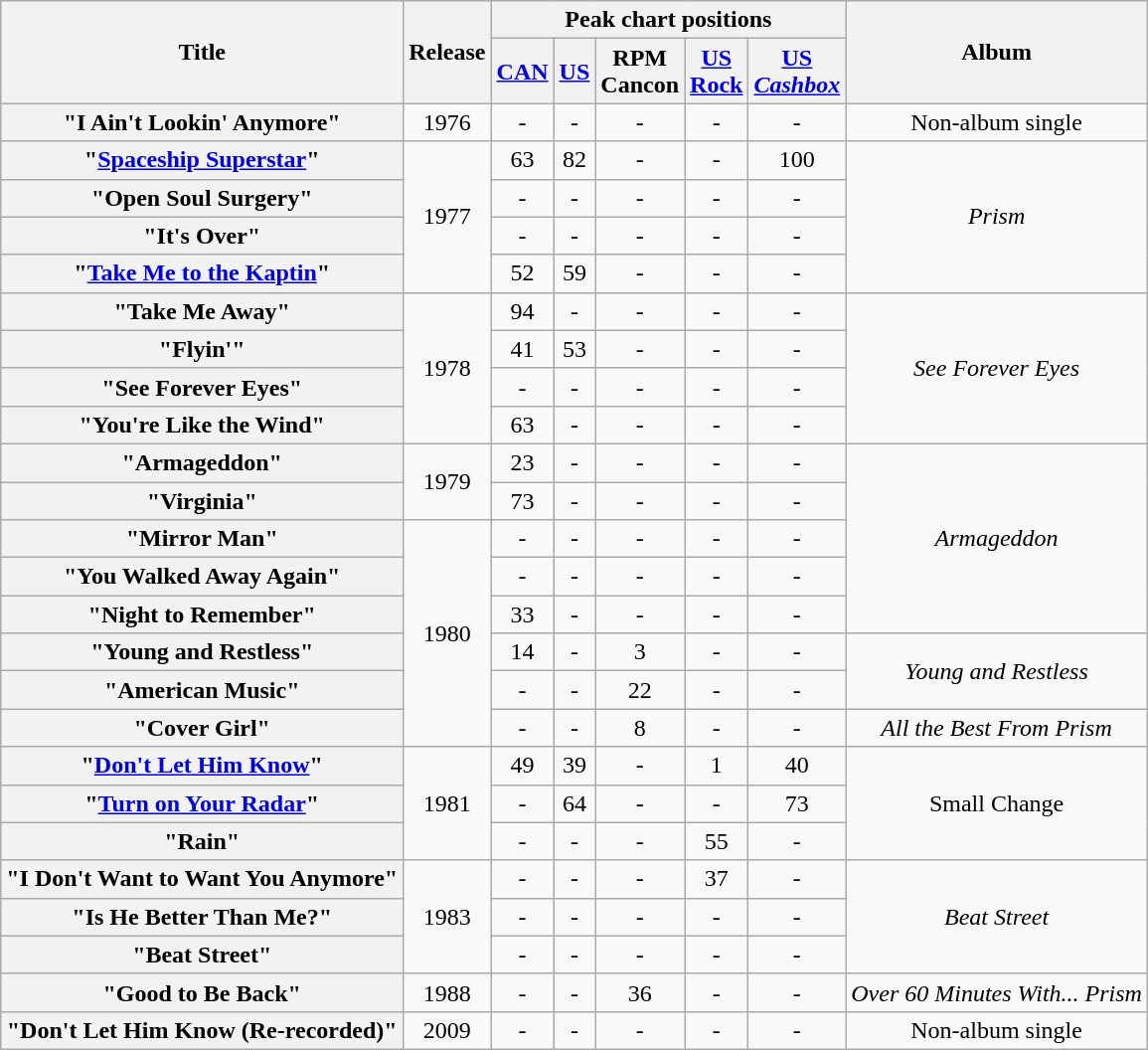<table class="wikitable plainrowheaders" style="text-align:center;">
<tr>
<th scope="col" rowspan="2">Title</th>
<th scope="col" rowspan="2">Release</th>
<th colspan="5" scope="col">Peak chart positions</th>
<th scope="col" rowspan="2">Album</th>
</tr>
<tr>
<th><a href='#'>CAN</a></th>
<th><a href='#'>US</a></th>
<th>RPM<br>Cancon</th>
<th><a href='#'>US<br>Rock</a></th>
<th><a href='#'>US<br><em>Cashbox</em></a></th>
</tr>
<tr>
<th scope="row">"I Ain't Lookin' Anymore"</th>
<td>1976</td>
<td>-</td>
<td>-</td>
<td>-</td>
<td>-</td>
<td>-</td>
<td>Non-album single</td>
</tr>
<tr>
<th scope="row">"<a href='#'>Spaceship Superstar</a>"</th>
<td rowspan=4>1977</td>
<td>63</td>
<td>82</td>
<td>-</td>
<td>-</td>
<td>100</td>
<td rowspan=4><em>Prism</em></td>
</tr>
<tr>
<th scope="row">"Open Soul Surgery"</th>
<td>-</td>
<td>-</td>
<td>-</td>
<td>-</td>
<td>-</td>
</tr>
<tr>
<th scope="row">"It's Over"</th>
<td>-</td>
<td>-</td>
<td>-</td>
<td>-</td>
<td>-</td>
</tr>
<tr>
<th scope="row">"<a href='#'>Take Me to the Kaptin</a>"</th>
<td>52</td>
<td>59</td>
<td>-</td>
<td>-</td>
<td>-</td>
</tr>
<tr>
<th scope="row">"Take Me Away"</th>
<td rowspan=4>1978</td>
<td>94</td>
<td>-</td>
<td>-</td>
<td>-</td>
<td>-</td>
<td rowspan=4><em>See Forever Eyes</em></td>
</tr>
<tr>
<th scope="row">"Flyin'"</th>
<td>41</td>
<td>53</td>
<td>-</td>
<td>-</td>
<td>-</td>
</tr>
<tr>
<th scope="row">"See Forever Eyes"</th>
<td>-</td>
<td>-</td>
<td>-</td>
<td>-</td>
<td>-</td>
</tr>
<tr>
<th scope="row">"You're Like the Wind"</th>
<td>63</td>
<td>-</td>
<td>-</td>
<td>-</td>
<td>-</td>
</tr>
<tr>
<th scope="row">"Armageddon"</th>
<td rowspan=2>1979</td>
<td>23</td>
<td>-</td>
<td>-</td>
<td>-</td>
<td>-</td>
<td rowspan=5><em>Armageddon</em></td>
</tr>
<tr>
<th scope="row">"Virginia"</th>
<td>73</td>
<td>-</td>
<td>-</td>
<td>-</td>
<td>-</td>
</tr>
<tr>
<th scope="row">"Mirror Man"</th>
<td rowspan=6>1980</td>
<td>-</td>
<td>-</td>
<td>-</td>
<td>-</td>
<td>-</td>
</tr>
<tr>
<th scope="row">"You Walked Away Again"</th>
<td>-</td>
<td>-</td>
<td>-</td>
<td>-</td>
<td>-</td>
</tr>
<tr>
<th scope="row">"Night to Remember"</th>
<td>33</td>
<td>-</td>
<td>-</td>
<td>-</td>
<td>-</td>
</tr>
<tr>
<th scope="row">"Young and Restless"</th>
<td>14</td>
<td>-</td>
<td>3</td>
<td>-</td>
<td>-</td>
<td rowspan=2><em>Young and Restless</em></td>
</tr>
<tr>
<th scope="row">"American Music"</th>
<td>-</td>
<td>-</td>
<td>22</td>
<td>-</td>
<td>-</td>
</tr>
<tr>
<th scope="row">"Cover Girl"</th>
<td>-</td>
<td>-</td>
<td>8</td>
<td>-</td>
<td>-</td>
<td><em>All the Best From Prism</em></td>
</tr>
<tr>
<th scope="row">"<a href='#'>Don't Let Him Know</a>"</th>
<td rowspan=3>1981</td>
<td>49</td>
<td>39</td>
<td>-</td>
<td>1</td>
<td>40</td>
<td rowspan=3>Small Change</td>
</tr>
<tr>
<th scope="row">"<a href='#'>Turn on Your Radar</a>"</th>
<td>-</td>
<td>64</td>
<td>-</td>
<td>-</td>
<td>73</td>
</tr>
<tr>
<th scope="row">"Rain"</th>
<td>-</td>
<td>-</td>
<td>-</td>
<td>55</td>
<td>-</td>
</tr>
<tr>
<th scope="row">"I Don't Want to Want You Anymore"</th>
<td rowspan=3>1983</td>
<td>-</td>
<td>-</td>
<td>-</td>
<td>37</td>
<td>-</td>
<td rowspan=3><em>Beat Street</em></td>
</tr>
<tr>
<th scope="row">"Is He Better Than Me?"</th>
<td>-</td>
<td>-</td>
<td>-</td>
<td>-</td>
<td>-</td>
</tr>
<tr>
<th scope="row">"Beat Street"</th>
<td>-</td>
<td>-</td>
<td>-</td>
<td>-</td>
<td>-</td>
</tr>
<tr>
<th scope="row">"Good to Be Back"</th>
<td>1988</td>
<td>-</td>
<td>-</td>
<td>36</td>
<td>-</td>
<td>-</td>
<td><em>Over 60 Minutes With... Prism</em></td>
</tr>
<tr>
<th scope="row">"Don't Let Him Know (Re-recorded)"</th>
<td>2009</td>
<td>-</td>
<td>-</td>
<td>-</td>
<td>-</td>
<td>-</td>
<td>Non-album single</td>
</tr>
</table>
